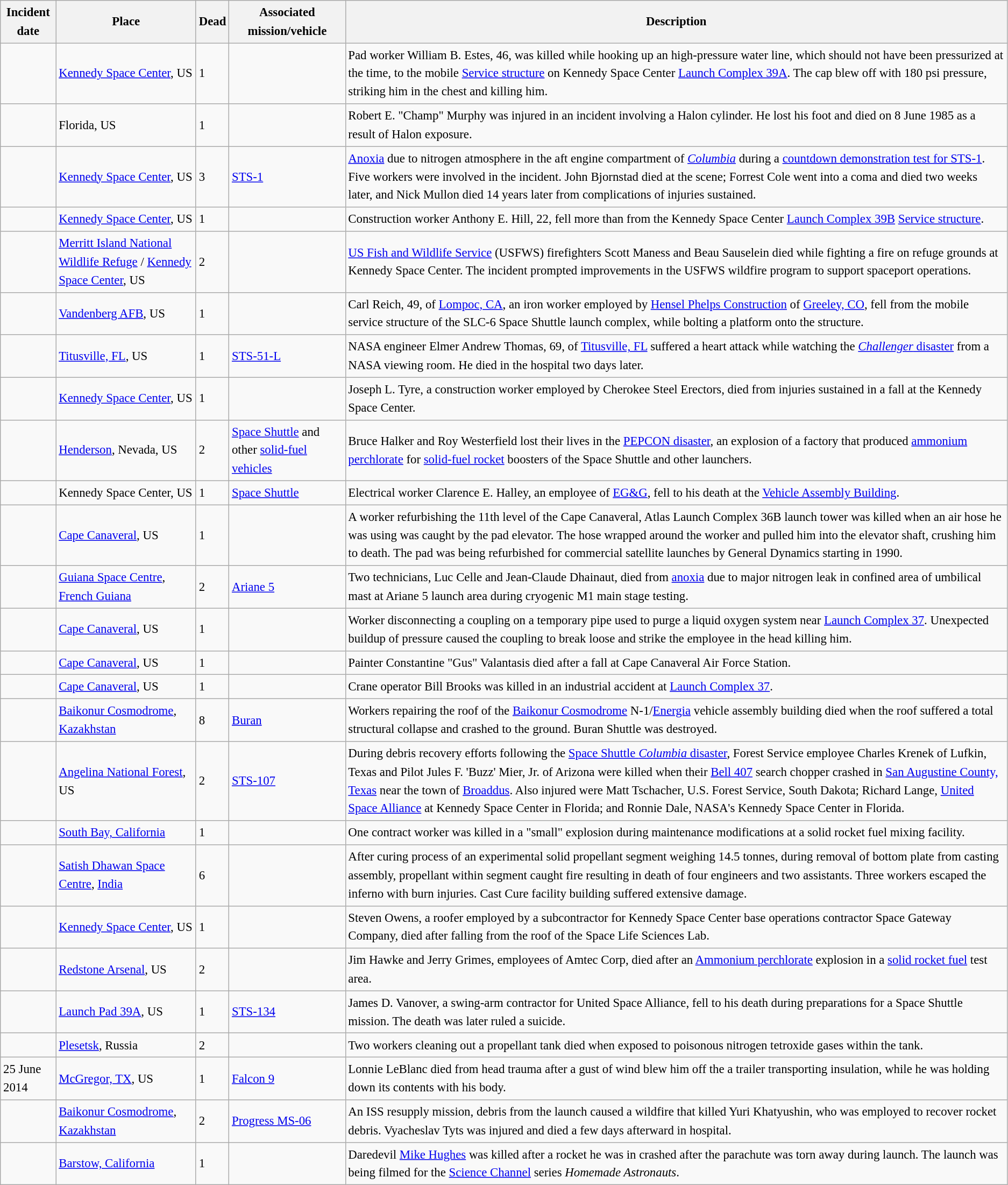<table class="wikitable sortable sticky-header" style="font-size:0.95em; line-height:1.5em;">
<tr>
<th>Incident date</th>
<th>Place</th>
<th>Dead</th>
<th>Associated mission/vehicle</th>
<th>Description</th>
</tr>
<tr>
<td></td>
<td><a href='#'>Kennedy Space Center</a>, US</td>
<td>1</td>
<td></td>
<td>Pad worker William B. Estes, 46, was killed while hooking up an  high-pressure water line, which should not have been pressurized at the time, to the mobile <a href='#'>Service structure</a> on Kennedy Space Center <a href='#'>Launch Complex 39A</a>. The cap blew off with 180 psi pressure, striking him in the chest and killing him.</td>
</tr>
<tr>
<td></td>
<td>Florida, US</td>
<td>1</td>
<td></td>
<td>Robert E. "Champ" Murphy was injured in an incident involving a Halon cylinder. He lost his foot and died on 8 June 1985 as a result of Halon exposure.</td>
</tr>
<tr>
<td></td>
<td><a href='#'>Kennedy Space Center</a>, US</td>
<td>3</td>
<td><a href='#'>STS-1</a></td>
<td><a href='#'>Anoxia</a> due to nitrogen atmosphere in the aft engine compartment of <em><a href='#'>Columbia</a></em> during a <a href='#'>countdown demonstration test for STS-1</a>. Five workers were involved in the incident. John Bjornstad died at the scene; Forrest Cole went into a coma and died two weeks later, and Nick Mullon died 14 years later from complications of injuries sustained.</td>
</tr>
<tr>
<td></td>
<td><a href='#'>Kennedy Space Center</a>, US</td>
<td>1</td>
<td></td>
<td>Construction worker Anthony E. Hill, 22, fell more than  from the Kennedy Space Center <a href='#'>Launch Complex 39B</a> <a href='#'>Service structure</a>.</td>
</tr>
<tr>
<td></td>
<td><a href='#'>Merritt Island National Wildlife Refuge</a> / <a href='#'>Kennedy Space Center</a>, US</td>
<td>2</td>
<td></td>
<td><a href='#'>US Fish and Wildlife Service</a> (USFWS) firefighters Scott Maness and Beau Sauselein died while fighting a fire on refuge grounds at Kennedy Space Center. The incident prompted improvements in the USFWS wildfire program to support spaceport operations.</td>
</tr>
<tr>
<td></td>
<td><a href='#'>Vandenberg AFB</a>, US</td>
<td>1</td>
<td></td>
<td>Carl Reich, 49, of <a href='#'>Lompoc, CA</a>, an iron worker employed by <a href='#'>Hensel Phelps Construction</a> of <a href='#'>Greeley, CO</a>, fell  from the mobile service structure of the SLC-6 Space Shuttle launch complex, while bolting a platform onto the structure.</td>
</tr>
<tr>
<td></td>
<td><a href='#'>Titusville, FL</a>, US</td>
<td>1</td>
<td><a href='#'>STS-51-L</a></td>
<td>NASA engineer Elmer Andrew Thomas, 69, of <a href='#'>Titusville, FL</a> suffered a heart attack while watching the <a href='#'><em>Challenger</em> disaster</a> from a NASA viewing room. He died in the hospital two days later.</td>
</tr>
<tr>
<td></td>
<td><a href='#'>Kennedy Space Center</a>, US</td>
<td>1</td>
<td></td>
<td>Joseph L. Tyre, a construction worker employed by Cherokee Steel Erectors, died from injuries sustained in a  fall at the Kennedy Space Center.</td>
</tr>
<tr>
<td></td>
<td><a href='#'>Henderson</a>, Nevada, US</td>
<td>2</td>
<td><a href='#'>Space Shuttle</a> and other <a href='#'>solid-fuel vehicles</a></td>
<td>Bruce Halker and Roy Westerfield lost their lives in the <a href='#'>PEPCON disaster</a>, an explosion of a factory that produced <a href='#'>ammonium perchlorate</a> for <a href='#'>solid-fuel rocket</a> boosters of the Space Shuttle and other launchers.</td>
</tr>
<tr>
<td></td>
<td>Kennedy Space Center, US</td>
<td>1</td>
<td><a href='#'>Space Shuttle</a></td>
<td>Electrical worker Clarence E. Halley, an employee of <a href='#'>EG&G</a>, fell  to his death at the <a href='#'>Vehicle Assembly Building</a>.</td>
</tr>
<tr>
<td></td>
<td><a href='#'>Cape Canaveral</a>, US</td>
<td>1</td>
<td></td>
<td>A worker refurbishing the 11th level of the Cape Canaveral, Atlas Launch Complex 36B launch tower was killed when an air hose he was using was caught by the pad elevator. The hose wrapped around the worker and pulled him into the elevator shaft, crushing him to death. The pad was being refurbished for commercial satellite launches by General Dynamics starting in 1990.</td>
</tr>
<tr>
<td></td>
<td><a href='#'>Guiana Space Centre</a>, <a href='#'>French Guiana</a></td>
<td>2</td>
<td><a href='#'>Ariane 5</a></td>
<td>Two technicians, Luc Celle and Jean-Claude Dhainaut, died from <a href='#'>anoxia</a> due to major nitrogen leak in confined area of umbilical mast at Ariane 5 launch area during cryogenic M1 main stage testing.</td>
</tr>
<tr>
<td></td>
<td><a href='#'>Cape Canaveral</a>, US</td>
<td>1</td>
<td></td>
<td>Worker disconnecting a coupling on a temporary pipe used to purge a liquid oxygen system near <a href='#'>Launch Complex 37</a>. Unexpected buildup of pressure caused the coupling to break loose and strike the employee in the head killing him.</td>
</tr>
<tr>
<td></td>
<td><a href='#'>Cape Canaveral</a>, US</td>
<td>1</td>
<td></td>
<td>Painter Constantine "Gus" Valantasis died after a fall at Cape Canaveral Air Force Station.</td>
</tr>
<tr>
<td></td>
<td><a href='#'>Cape Canaveral</a>, US</td>
<td>1</td>
<td></td>
<td>Crane operator Bill Brooks was killed in an industrial accident at <a href='#'>Launch Complex 37</a>.</td>
</tr>
<tr>
<td></td>
<td><a href='#'>Baikonur Cosmodrome</a>, <a href='#'>Kazakhstan</a></td>
<td>8</td>
<td><a href='#'>Buran</a></td>
<td>Workers repairing the roof of the <a href='#'>Baikonur Cosmodrome</a> N-1/<a href='#'>Energia</a> vehicle assembly building died when the roof suffered a total structural collapse and crashed  to the ground. Buran Shuttle was destroyed.</td>
</tr>
<tr>
<td></td>
<td><a href='#'>Angelina National Forest</a>, US</td>
<td>2</td>
<td><a href='#'>STS-107</a></td>
<td>During debris recovery efforts following the <a href='#'>Space Shuttle <em>Columbia</em> disaster</a>, Forest Service employee Charles Krenek of Lufkin, Texas and Pilot Jules F. 'Buzz' Mier, Jr. of Arizona were killed when their <a href='#'>Bell 407</a> search chopper crashed in <a href='#'>San Augustine County, Texas</a> near the town of <a href='#'>Broaddus</a>. Also injured were Matt Tschacher, U.S. Forest Service, South Dakota; Richard Lange, <a href='#'>United Space Alliance</a> at Kennedy Space Center in Florida; and Ronnie Dale, NASA's Kennedy Space Center in Florida.</td>
</tr>
<tr>
<td></td>
<td><a href='#'>South Bay, California</a></td>
<td>1</td>
<td></td>
<td>One contract worker was killed in a "small" explosion during maintenance modifications at a solid rocket fuel mixing facility.</td>
</tr>
<tr>
<td></td>
<td><a href='#'>Satish Dhawan Space Centre</a>, <a href='#'>India</a></td>
<td>6</td>
<td></td>
<td>After curing process of an experimental solid propellant segment weighing 14.5 tonnes, during removal of bottom plate from casting assembly, propellant within segment caught fire resulting in death of four engineers and two assistants. Three workers escaped the inferno with burn injuries. Cast Cure facility building suffered extensive damage.</td>
</tr>
<tr>
<td></td>
<td><a href='#'>Kennedy Space Center</a>, US</td>
<td>1</td>
<td></td>
<td>Steven Owens, a roofer employed by a subcontractor for Kennedy Space Center base operations contractor Space Gateway Company, died after falling from the roof of the Space Life Sciences Lab.</td>
</tr>
<tr>
<td></td>
<td><a href='#'>Redstone Arsenal</a>, US</td>
<td>2</td>
<td></td>
<td>Jim Hawke and Jerry Grimes, employees of Amtec Corp, died after an <a href='#'>Ammonium perchlorate</a> explosion in a <a href='#'>solid rocket fuel</a> test area.</td>
</tr>
<tr>
<td></td>
<td><a href='#'>Launch Pad 39A</a>, US</td>
<td>1</td>
<td><a href='#'>STS-134</a></td>
<td>James D. Vanover, a swing-arm contractor for United Space Alliance, fell to his death during preparations for a Space Shuttle mission. The death was later ruled a suicide.</td>
</tr>
<tr>
<td></td>
<td><a href='#'>Plesetsk</a>, Russia</td>
<td>2</td>
<td></td>
<td>Two workers cleaning out a propellant tank died when exposed to poisonous nitrogen tetroxide gases within the tank.</td>
</tr>
<tr>
<td>25 June 2014</td>
<td><a href='#'>McGregor, TX</a>, US</td>
<td>1</td>
<td><a href='#'>Falcon 9</a></td>
<td>Lonnie LeBlanc died from head trauma after a gust of wind blew him off the a trailer transporting insulation, while he was holding down its contents with his body. </td>
</tr>
<tr>
<td></td>
<td><a href='#'>Baikonur Cosmodrome</a>, <a href='#'>Kazakhstan</a></td>
<td>2</td>
<td><a href='#'>Progress MS-06</a></td>
<td>An ISS resupply mission, debris from the launch caused a wildfire that killed Yuri Khatyushin, who was employed to recover rocket debris. Vyacheslav Tyts was injured and died a few days afterward in hospital.</td>
</tr>
<tr>
<td></td>
<td><a href='#'>Barstow, California</a></td>
<td>1</td>
<td></td>
<td>Daredevil <a href='#'>Mike Hughes</a> was killed after a rocket he was in crashed after the parachute was torn away during launch. The launch was being filmed for the <a href='#'>Science Channel</a> series <em>Homemade Astronauts</em>.</td>
</tr>
</table>
